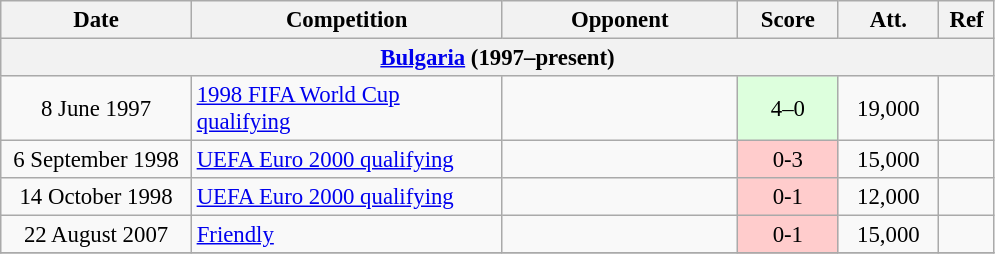<table class="wikitable" style="font-size:95%; text-align: center;">
<tr>
<th width="120">Date</th>
<th width="200">Competition</th>
<th width="150">Opponent</th>
<th width="60">Score</th>
<th width="60">Att.</th>
<th width="30">Ref</th>
</tr>
<tr>
<th colspan="7"><a href='#'>Bulgaria</a> (1997–present)</th>
</tr>
<tr>
<td>8 June 1997</td>
<td align="left"><a href='#'>1998 FIFA World Cup qualifying</a></td>
<td align="left"></td>
<td bgcolor="#ddffdd">4–0</td>
<td>19,000</td>
<td></td>
</tr>
<tr>
<td>6 September 1998</td>
<td align="left"><a href='#'>UEFA Euro 2000 qualifying</a></td>
<td align="left"></td>
<td bgcolor="#ffcccc">0-3</td>
<td>15,000</td>
<td></td>
</tr>
<tr>
<td>14 October 1998</td>
<td align="left"><a href='#'>UEFA Euro 2000 qualifying</a></td>
<td align="left"></td>
<td bgcolor="#ffcccc">0-1</td>
<td>12,000</td>
<td></td>
</tr>
<tr>
<td>22 August 2007</td>
<td align="left"><a href='#'>Friendly</a></td>
<td align="left"></td>
<td bgcolor="#ffcccc">0-1</td>
<td>15,000</td>
<td></td>
</tr>
<tr>
</tr>
</table>
